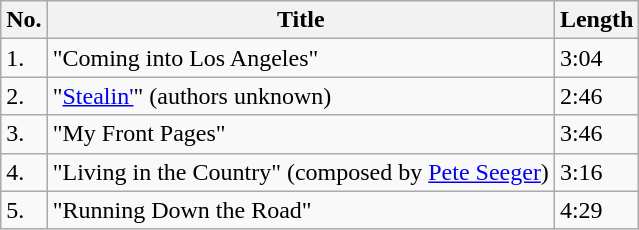<table class="wikitable">
<tr>
<th>No.</th>
<th>Title</th>
<th>Length</th>
</tr>
<tr>
<td>1.</td>
<td>"Coming into Los Angeles"</td>
<td>3:04</td>
</tr>
<tr>
<td>2.</td>
<td>"<a href='#'>Stealin'</a>" (authors unknown)</td>
<td>2:46</td>
</tr>
<tr>
<td>3.</td>
<td>"My Front Pages"</td>
<td>3:46</td>
</tr>
<tr>
<td>4.</td>
<td>"Living in the Country" (composed by <a href='#'>Pete Seeger</a>)</td>
<td>3:16</td>
</tr>
<tr>
<td>5.</td>
<td>"Running Down the Road"</td>
<td>4:29</td>
</tr>
</table>
